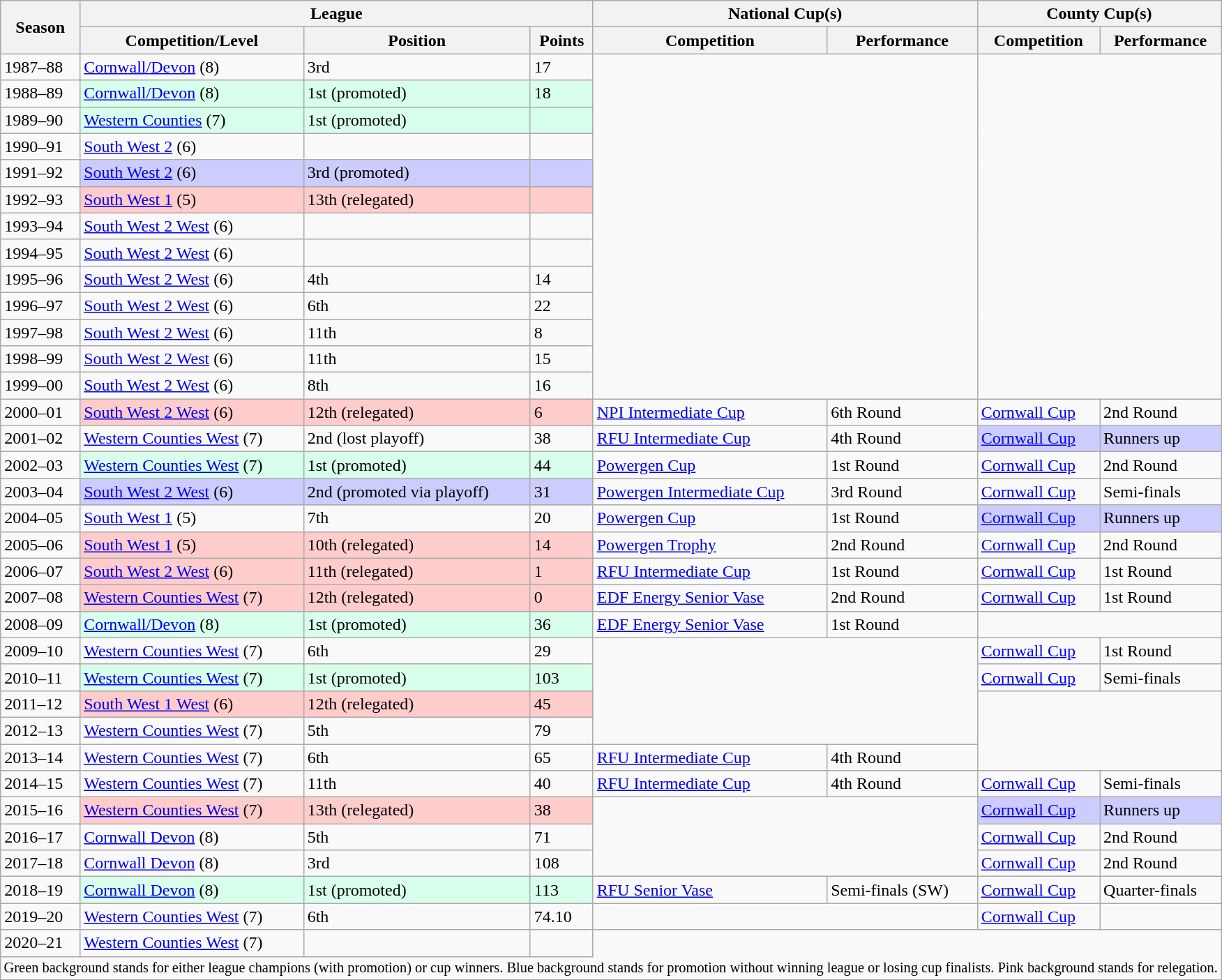<table class="wikitable">
<tr>
<th rowspan="2">Season</th>
<th colspan="3">League</th>
<th colspan="2">National Cup(s)</th>
<th colspan="2">County Cup(s)</th>
</tr>
<tr>
<th>Competition/Level</th>
<th>Position</th>
<th>Points</th>
<th>Competition</th>
<th>Performance</th>
<th>Competition</th>
<th>Performance</th>
</tr>
<tr>
<td>1987–88</td>
<td><a href='#'>Cornwall/Devon</a> (8)</td>
<td>3rd</td>
<td>17</td>
<td rowspan=13 colspan=2></td>
</tr>
<tr>
<td>1988–89</td>
<td style="background: #d8ffeb"><a href='#'>Cornwall/Devon</a> (8)</td>
<td style="background: #d8ffeb">1st (promoted)</td>
<td style="background: #d8ffeb">18</td>
</tr>
<tr>
<td>1989–90</td>
<td style="background: #d8ffeb"><a href='#'>Western Counties</a> (7)</td>
<td style="background: #d8ffeb">1st (promoted)</td>
<td style="background: #d8ffeb"></td>
</tr>
<tr>
<td>1990–91</td>
<td><a href='#'>South West 2</a> (6)</td>
<td></td>
<td></td>
</tr>
<tr>
<td>1991–92</td>
<td style="background: #ccccff"><a href='#'>South West 2</a> (6)</td>
<td style="background: #ccccff">3rd (promoted)</td>
<td style="background: #ccccff"></td>
</tr>
<tr>
<td>1992–93</td>
<td style="background: #ffcccc"><a href='#'>South West 1</a> (5)</td>
<td style="background: #ffcccc">13th (relegated)</td>
<td style="background: #ffcccc"></td>
</tr>
<tr>
<td>1993–94</td>
<td><a href='#'>South West 2 West</a> (6)</td>
<td></td>
<td></td>
</tr>
<tr>
<td>1994–95</td>
<td><a href='#'>South West 2 West</a> (6)</td>
<td></td>
<td></td>
</tr>
<tr>
<td>1995–96</td>
<td><a href='#'>South West 2 West</a> (6)</td>
<td>4th</td>
<td>14</td>
</tr>
<tr>
<td>1996–97</td>
<td><a href='#'>South West 2 West</a> (6)</td>
<td>6th</td>
<td>22</td>
</tr>
<tr>
<td>1997–98</td>
<td><a href='#'>South West 2 West</a> (6)</td>
<td>11th</td>
<td>8</td>
</tr>
<tr>
<td>1998–99</td>
<td><a href='#'>South West 2 West</a> (6)</td>
<td>11th</td>
<td>15</td>
</tr>
<tr>
<td>1999–00</td>
<td><a href='#'>South West 2 West</a> (6)</td>
<td>8th</td>
<td>16</td>
</tr>
<tr>
<td>2000–01</td>
<td style="background: #ffcccc"><a href='#'>South West 2 West</a> (6)</td>
<td style="background: #ffcccc">12th (relegated)</td>
<td style="background: #ffcccc">6</td>
<td><a href='#'>NPI Intermediate Cup</a></td>
<td>6th Round</td>
<td><a href='#'>Cornwall Cup</a></td>
<td>2nd Round</td>
</tr>
<tr>
<td>2001–02</td>
<td><a href='#'>Western Counties West</a> (7)</td>
<td>2nd (lost playoff)</td>
<td>38</td>
<td><a href='#'>RFU Intermediate Cup</a></td>
<td>4th Round</td>
<td style="background: #ccccff"><a href='#'>Cornwall Cup</a></td>
<td style="background: #ccccff">Runners up</td>
</tr>
<tr>
<td>2002–03</td>
<td style="background: #d8ffeb"><a href='#'>Western Counties West</a> (7)</td>
<td style="background: #d8ffeb">1st (promoted)</td>
<td style="background: #d8ffeb">44</td>
<td><a href='#'>Powergen Cup</a></td>
<td>1st Round</td>
<td><a href='#'>Cornwall Cup</a></td>
<td>2nd Round</td>
</tr>
<tr>
<td>2003–04</td>
<td style="background: #ccccff"><a href='#'>South West 2 West</a> (6)</td>
<td style="background: #ccccff">2nd (promoted via playoff)</td>
<td style="background: #ccccff">31</td>
<td><a href='#'>Powergen Intermediate Cup</a></td>
<td>3rd Round</td>
<td><a href='#'>Cornwall Cup</a></td>
<td>Semi-finals</td>
</tr>
<tr>
<td>2004–05</td>
<td><a href='#'>South West 1</a> (5)</td>
<td>7th</td>
<td>20</td>
<td><a href='#'>Powergen Cup</a></td>
<td>1st Round</td>
<td style="background: #ccccff"><a href='#'>Cornwall Cup</a></td>
<td style="background: #ccccff">Runners up</td>
</tr>
<tr>
<td>2005–06</td>
<td style="background: #ffcccc"><a href='#'>South West 1</a> (5)</td>
<td style="background: #ffcccc">10th (relegated)</td>
<td style="background: #ffcccc">14</td>
<td><a href='#'>Powergen Trophy</a></td>
<td>2nd Round</td>
<td><a href='#'>Cornwall Cup</a></td>
<td>2nd Round</td>
</tr>
<tr>
<td>2006–07</td>
<td style="background: #ffcccc"><a href='#'>South West 2 West</a> (6)</td>
<td style="background: #ffcccc">11th (relegated)</td>
<td style="background: #ffcccc">1</td>
<td><a href='#'>RFU Intermediate Cup</a></td>
<td>1st Round</td>
<td><a href='#'>Cornwall Cup</a></td>
<td>1st Round</td>
</tr>
<tr>
<td>2007–08</td>
<td style="background: #ffcccc"><a href='#'>Western Counties West</a> (7)</td>
<td style="background: #ffcccc">12th (relegated)</td>
<td style="background: #ffcccc">0</td>
<td><a href='#'>EDF Energy Senior Vase</a></td>
<td>2nd Round</td>
<td><a href='#'>Cornwall Cup</a></td>
<td>1st Round</td>
</tr>
<tr>
<td>2008–09</td>
<td style="background: #d8ffeb"><a href='#'>Cornwall/Devon</a> (8)</td>
<td style="background: #d8ffeb">1st (promoted)</td>
<td style="background: #d8ffeb">36</td>
<td><a href='#'>EDF Energy Senior Vase</a></td>
<td>1st Round</td>
</tr>
<tr>
<td>2009–10</td>
<td><a href='#'>Western Counties West</a> (7)</td>
<td>6th</td>
<td>29</td>
<td rowspan=4 colspan=2></td>
<td><a href='#'>Cornwall Cup</a></td>
<td>1st Round</td>
</tr>
<tr>
<td>2010–11</td>
<td style="background: #d8ffeb"><a href='#'>Western Counties West</a> (7)</td>
<td style="background: #d8ffeb">1st (promoted)</td>
<td style="background: #d8ffeb">103</td>
<td><a href='#'>Cornwall Cup</a></td>
<td>Semi-finals</td>
</tr>
<tr>
<td>2011–12</td>
<td style="background: #ffcccc"><a href='#'>South West 1 West</a> (6)</td>
<td style="background: #ffcccc">12th (relegated)</td>
<td style="background: #ffcccc">45</td>
</tr>
<tr>
<td>2012–13</td>
<td><a href='#'>Western Counties West</a> (7)</td>
<td>5th</td>
<td>79</td>
</tr>
<tr>
<td>2013–14</td>
<td><a href='#'>Western Counties West</a> (7)</td>
<td>6th</td>
<td>65</td>
<td><a href='#'>RFU Intermediate Cup</a></td>
<td>4th Round</td>
</tr>
<tr>
<td>2014–15</td>
<td><a href='#'>Western Counties West</a> (7)</td>
<td>11th</td>
<td>40</td>
<td><a href='#'>RFU Intermediate Cup</a></td>
<td>4th Round</td>
<td><a href='#'>Cornwall Cup</a></td>
<td>Semi-finals</td>
</tr>
<tr>
<td>2015–16</td>
<td style="background: #ffcccc"><a href='#'>Western Counties West</a> (7)</td>
<td style="background: #ffcccc">13th (relegated)</td>
<td style="background: #ffcccc">38</td>
<td rowspan=3 colspan=2></td>
<td style="background: #ccccff"><a href='#'>Cornwall Cup</a></td>
<td style="background: #ccccff">Runners up</td>
</tr>
<tr>
<td>2016–17</td>
<td><a href='#'>Cornwall Devon</a> (8)</td>
<td>5th</td>
<td>71</td>
<td><a href='#'>Cornwall Cup</a></td>
<td>2nd Round</td>
</tr>
<tr>
<td>2017–18</td>
<td><a href='#'>Cornwall Devon</a> (8)</td>
<td>3rd</td>
<td>108</td>
<td><a href='#'>Cornwall Cup</a></td>
<td>2nd Round</td>
</tr>
<tr>
<td>2018–19</td>
<td style="background: #d8ffeb"><a href='#'>Cornwall Devon</a> (8)</td>
<td style="background: #d8ffeb">1st (promoted)</td>
<td style="background: #d8ffeb">113</td>
<td><a href='#'>RFU Senior Vase</a></td>
<td>Semi-finals (SW)</td>
<td><a href='#'>Cornwall Cup</a></td>
<td>Quarter-finals</td>
</tr>
<tr>
<td>2019–20</td>
<td><a href='#'>Western Counties West</a> (7)</td>
<td>6th</td>
<td>74.10</td>
<td rowspan=1 colspan=2></td>
<td><a href='#'>Cornwall Cup</a></td>
<td></td>
</tr>
<tr>
<td>2020–21</td>
<td><a href='#'>Western Counties West</a> (7)</td>
<td></td>
<td></td>
</tr>
<tr>
<td colspan="15" style="border:0px;font-size:85%;"><span>Green background</span> stands for either league champions (with promotion) or cup winners. <span>Blue background</span> stands for promotion without winning league or losing cup finalists. <span>Pink background</span> stands for relegation.<br></td>
</tr>
</table>
